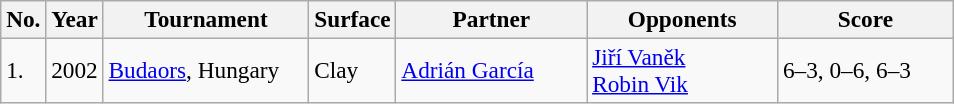<table class="sortable wikitable" style=font-size:97%>
<tr>
<th style="width:20px">No.</th>
<th style="width:30px">Year</th>
<th style="width:130px">Tournament</th>
<th style="width:50px">Surface</th>
<th style="width:120px">Partner</th>
<th style="width:120px">Opponents</th>
<th style="width:110px" class="unsortable">Score</th>
</tr>
<tr>
<td>1.</td>
<td>2002</td>
<td><a href='#'>Budaors</a>, Hungary</td>
<td>Clay</td>
<td> <a href='#'>Adrián García</a></td>
<td> <a href='#'>Jiří Vaněk</a><br> <a href='#'>Robin Vik</a></td>
<td>6–3, 0–6, 6–3</td>
</tr>
</table>
